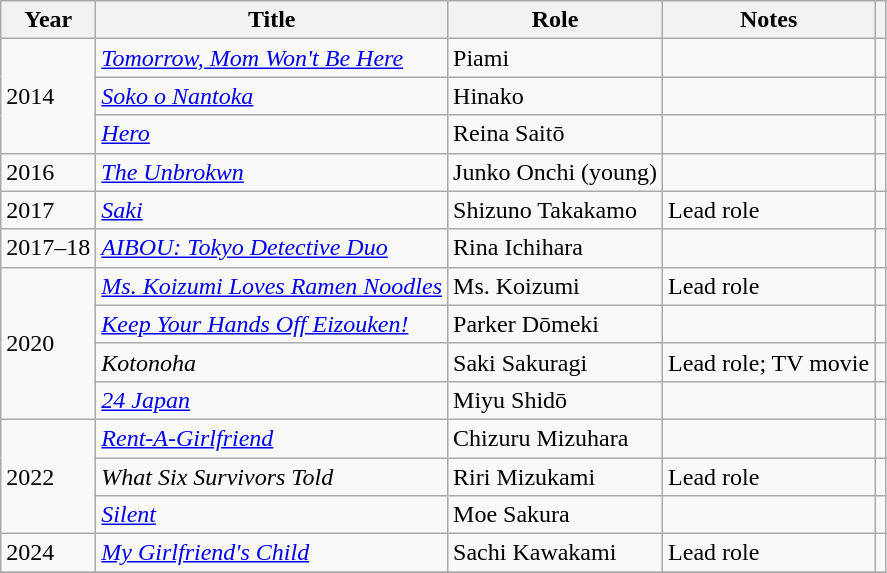<table class="wikitable sortable">
<tr>
<th>Year</th>
<th>Title</th>
<th>Role</th>
<th class="unsortable">Notes</th>
<th class="unsortable"></th>
</tr>
<tr>
<td rowspan="3">2014</td>
<td><em><a href='#'>Tomorrow, Mom Won't Be Here</a></em></td>
<td>Piami</td>
<td></td>
<td></td>
</tr>
<tr>
<td><em><a href='#'>Soko o Nantoka</a></em></td>
<td>Hinako</td>
<td></td>
<td></td>
</tr>
<tr>
<td><em><a href='#'>Hero</a></em></td>
<td>Reina Saitō</td>
<td></td>
<td></td>
</tr>
<tr>
<td>2016</td>
<td><em><a href='#'>The Unbrokwn</a></em></td>
<td>Junko Onchi (young)</td>
<td></td>
<td></td>
</tr>
<tr>
<td>2017</td>
<td><em><a href='#'>Saki</a></em></td>
<td>Shizuno Takakamo</td>
<td>Lead role</td>
<td></td>
</tr>
<tr>
<td>2017–18</td>
<td><em><a href='#'>AIBOU: Tokyo Detective Duo</a></em></td>
<td>Rina Ichihara</td>
<td></td>
<td></td>
</tr>
<tr>
<td rowspan=4>2020</td>
<td><em><a href='#'>Ms. Koizumi Loves Ramen Noodles</a></em></td>
<td>Ms. Koizumi</td>
<td>Lead role</td>
<td></td>
</tr>
<tr>
<td><em><a href='#'>Keep Your Hands Off Eizouken!</a></em></td>
<td>Parker Dōmeki</td>
<td></td>
<td></td>
</tr>
<tr>
<td><em>Kotonoha</em></td>
<td>Saki Sakuragi</td>
<td>Lead role; TV movie</td>
<td></td>
</tr>
<tr>
<td><em><a href='#'>24 Japan</a></em></td>
<td>Miyu Shidō</td>
<td></td>
<td></td>
</tr>
<tr>
<td rowspan=3>2022</td>
<td><em><a href='#'>Rent-A-Girlfriend</a></em></td>
<td>Chizuru Mizuhara</td>
<td></td>
<td></td>
</tr>
<tr>
<td><em>What Six Survivors Told</em></td>
<td>Riri Mizukami</td>
<td>Lead role</td>
<td></td>
</tr>
<tr>
<td><em><a href='#'>Silent</a></em></td>
<td>Moe Sakura</td>
<td></td>
<td></td>
</tr>
<tr>
<td>2024</td>
<td><em><a href='#'>My Girlfriend's Child</a></em></td>
<td>Sachi Kawakami</td>
<td>Lead role</td>
<td></td>
</tr>
<tr>
</tr>
</table>
